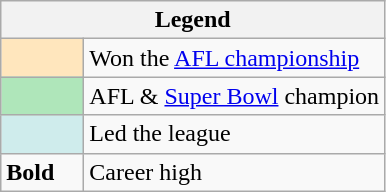<table class="wikitable mw-collapsible mw-collapsed">
<tr>
<th colspan="2">Legend</th>
</tr>
<tr>
<td style="background:#ffe6bd; width:3em;"></td>
<td>Won the <a href='#'>AFL championship</a></td>
</tr>
<tr>
<td style="background:#afe6ba; width:3em;"></td>
<td>AFL & <a href='#'>Super Bowl</a> champion</td>
</tr>
<tr>
<td style="background:#cfecec; width:3em;"></td>
<td>Led the league</td>
</tr>
<tr>
<td><strong>Bold</strong></td>
<td>Career high</td>
</tr>
</table>
